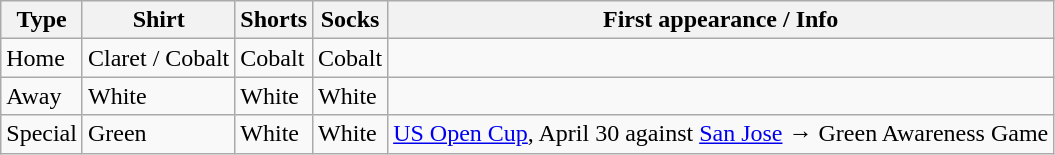<table class="wikitable">
<tr>
<th>Type</th>
<th>Shirt</th>
<th>Shorts</th>
<th>Socks</th>
<th>First appearance / Info</th>
</tr>
<tr>
<td>Home</td>
<td>Claret / Cobalt</td>
<td>Cobalt</td>
<td>Cobalt</td>
<td></td>
</tr>
<tr>
<td>Away</td>
<td>White</td>
<td>White</td>
<td>White</td>
<td></td>
</tr>
<tr>
<td>Special</td>
<td>Green</td>
<td>White</td>
<td>White</td>
<td><a href='#'>US Open Cup</a>, April 30 against <a href='#'>San Jose</a> → Green Awareness Game</td>
</tr>
</table>
